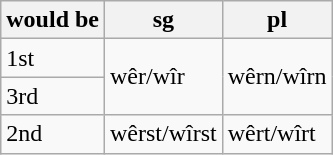<table class="wikitable">
<tr>
<th>would be</th>
<th>sg</th>
<th>pl</th>
</tr>
<tr>
<td>1st</td>
<td rowspan="2">wêr/wîr</td>
<td rowspan="2">wêrn/wîrn</td>
</tr>
<tr>
<td>3rd</td>
</tr>
<tr>
<td>2nd</td>
<td>wêrst/wîrst</td>
<td>wêrt/wîrt</td>
</tr>
</table>
